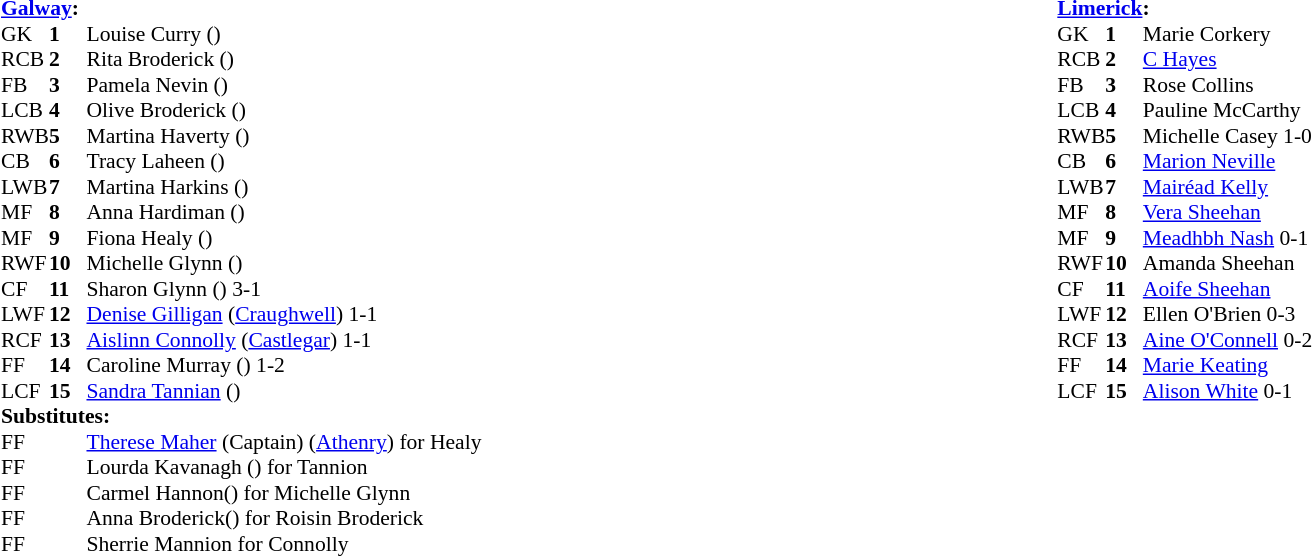<table width="100%">
<tr>
<td valign="top"></td>
<td valign="top" width="50%"><br><table style="font-size: 90%" cellspacing="0" cellpadding="0" align=center>
<tr>
<td colspan="4"><strong><a href='#'>Galway</a>:</strong></td>
</tr>
<tr>
<th width="25"></th>
<th width="25"></th>
</tr>
<tr>
<td>GK</td>
<td><strong>1</strong></td>
<td>Louise Curry ()</td>
</tr>
<tr>
<td>RCB</td>
<td><strong>2</strong></td>
<td>Rita Broderick ()</td>
</tr>
<tr>
<td>FB</td>
<td><strong>3</strong></td>
<td>Pamela Nevin ()</td>
</tr>
<tr>
<td>LCB</td>
<td><strong>4</strong></td>
<td>Olive Broderick ()</td>
</tr>
<tr>
<td>RWB</td>
<td><strong>5</strong></td>
<td>Martina Haverty ()</td>
</tr>
<tr>
<td>CB</td>
<td><strong>6</strong></td>
<td>Tracy Laheen ()</td>
</tr>
<tr>
<td>LWB</td>
<td><strong>7</strong></td>
<td>Martina Harkins ()</td>
</tr>
<tr>
<td>MF</td>
<td><strong>8</strong></td>
<td>Anna Hardiman ()</td>
</tr>
<tr>
<td>MF</td>
<td><strong>9</strong></td>
<td>Fiona Healy ()</td>
</tr>
<tr>
<td>RWF</td>
<td><strong>10</strong></td>
<td>Michelle Glynn ()</td>
</tr>
<tr>
<td>CF</td>
<td><strong>11</strong></td>
<td>Sharon Glynn () 3-1</td>
</tr>
<tr>
<td>LWF</td>
<td><strong>12</strong></td>
<td><a href='#'>Denise Gilligan</a> (<a href='#'>Craughwell</a>) 1-1</td>
</tr>
<tr>
<td>RCF</td>
<td><strong>13</strong></td>
<td><a href='#'>Aislinn Connolly</a> (<a href='#'>Castlegar</a>) 1-1</td>
</tr>
<tr>
<td>FF</td>
<td><strong>14</strong></td>
<td>Caroline Murray () 1-2</td>
</tr>
<tr>
<td>LCF</td>
<td><strong>15</strong></td>
<td><a href='#'>Sandra Tannian</a> ()</td>
</tr>
<tr>
<td colspan=4><strong>Substitutes:</strong></td>
</tr>
<tr>
<td>FF</td>
<td></td>
<td><a href='#'>Therese Maher</a> (Captain) (<a href='#'>Athenry</a>) for Healy </td>
</tr>
<tr>
<td>FF</td>
<td></td>
<td>Lourda Kavanagh () for Tannion </td>
</tr>
<tr>
<td>FF</td>
<td></td>
<td>Carmel Hannon() for Michelle Glynn </td>
</tr>
<tr>
<td>FF</td>
<td></td>
<td>Anna Broderick() for Roisin Broderick </td>
</tr>
<tr>
<td>FF</td>
<td></td>
<td>Sherrie Mannion for Connolly </td>
</tr>
<tr>
</tr>
</table>
</td>
<td valign="top" width="50%"><br><table style="font-size: 90%" cellspacing="0" cellpadding="0" align=center>
<tr>
<td colspan="4"><strong><a href='#'>Limerick</a>:</strong></td>
</tr>
<tr>
<th width="25"></th>
<th width="25"></th>
</tr>
<tr>
<td>GK</td>
<td><strong>1</strong></td>
<td>Marie Corkery</td>
</tr>
<tr>
<td>RCB</td>
<td><strong>2</strong></td>
<td><a href='#'>C Hayes</a></td>
</tr>
<tr>
<td>FB</td>
<td><strong>3</strong></td>
<td>Rose Collins</td>
</tr>
<tr>
<td>LCB</td>
<td><strong>4</strong></td>
<td>Pauline McCarthy</td>
</tr>
<tr>
<td>RWB</td>
<td><strong>5</strong></td>
<td>Michelle Casey 1-0</td>
</tr>
<tr>
<td>CB</td>
<td><strong>6</strong></td>
<td><a href='#'>Marion Neville</a></td>
</tr>
<tr>
<td>LWB</td>
<td><strong>7</strong></td>
<td><a href='#'>Mairéad Kelly</a></td>
</tr>
<tr>
<td>MF</td>
<td><strong>8</strong></td>
<td><a href='#'>Vera Sheehan</a></td>
</tr>
<tr>
<td>MF</td>
<td><strong>9</strong></td>
<td><a href='#'>Meadhbh Nash</a> 0-1</td>
</tr>
<tr>
<td>RWF</td>
<td><strong>10</strong></td>
<td>Amanda Sheehan</td>
</tr>
<tr>
<td>CF</td>
<td><strong>11</strong></td>
<td><a href='#'>Aoife Sheehan</a></td>
</tr>
<tr>
<td>LWF</td>
<td><strong>12</strong></td>
<td>Ellen O'Brien 0-3</td>
</tr>
<tr>
<td>RCF</td>
<td><strong>13</strong></td>
<td><a href='#'>Aine O'Connell</a> 0-2</td>
</tr>
<tr>
<td>FF</td>
<td><strong>14</strong></td>
<td><a href='#'>Marie Keating</a></td>
</tr>
<tr>
<td>LCF</td>
<td><strong>15</strong></td>
<td><a href='#'>Alison White</a> 0-1</td>
</tr>
<tr>
</tr>
</table>
</td>
</tr>
</table>
